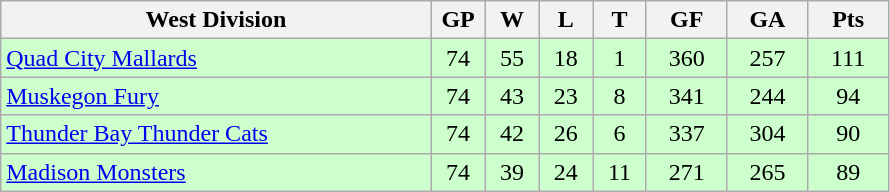<table class="wikitable">
<tr>
<th width="40%" bgcolor="#e0e0e0">West Division</th>
<th width="5%" bgcolor="#e0e0e0">GP</th>
<th width="5%" bgcolor="#e0e0e0">W</th>
<th width="5%" bgcolor="#e0e0e0">L</th>
<th width="5%" bgcolor="#e0e0e0">T</th>
<th width="7.5%" bgcolor="#e0e0e0">GF</th>
<th width="7.5%" bgcolor="#e0e0e0">GA</th>
<th width="7.5%" bgcolor="#e0e0e0">Pts</th>
</tr>
<tr align="center" bgcolor="#CCFFCC">
<td align="left"><a href='#'>Quad City Mallards</a></td>
<td>74</td>
<td>55</td>
<td>18</td>
<td>1</td>
<td>360</td>
<td>257</td>
<td>111</td>
</tr>
<tr align="center" bgcolor="#CCFFCC">
<td align="left"><a href='#'>Muskegon Fury</a></td>
<td>74</td>
<td>43</td>
<td>23</td>
<td>8</td>
<td>341</td>
<td>244</td>
<td>94</td>
</tr>
<tr align="center" bgcolor="#CCFFCC">
<td align="left"><a href='#'>Thunder Bay Thunder Cats</a></td>
<td>74</td>
<td>42</td>
<td>26</td>
<td>6</td>
<td>337</td>
<td>304</td>
<td>90</td>
</tr>
<tr align="center" bgcolor="#CCFFCC">
<td align="left"><a href='#'>Madison Monsters</a></td>
<td>74</td>
<td>39</td>
<td>24</td>
<td>11</td>
<td>271</td>
<td>265</td>
<td>89</td>
</tr>
</table>
